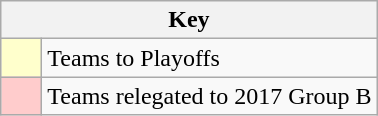<table class="wikitable" style="text-align: center;">
<tr>
<th colspan=2>Key</th>
</tr>
<tr>
<td style="background:#ffffcc; width:20px;"></td>
<td align=left>Teams to Playoffs</td>
</tr>
<tr>
<td style="background:#ffcccc; width:20px;"></td>
<td align=left>Teams relegated to 2017 Group B</td>
</tr>
</table>
